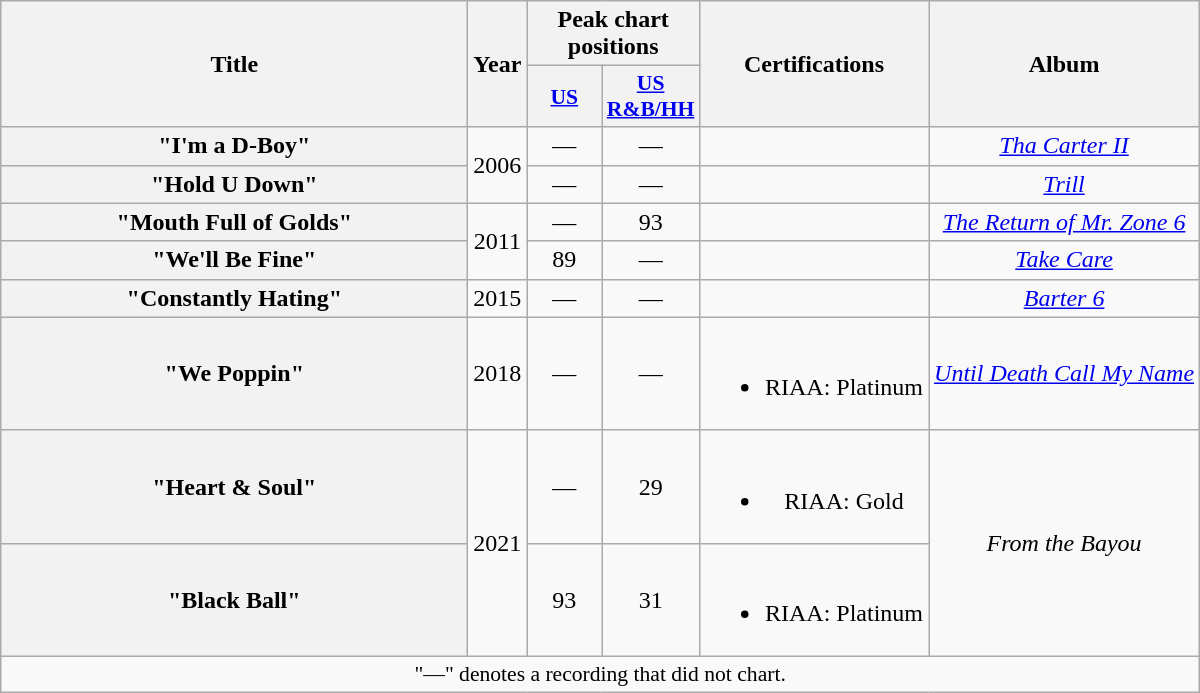<table class="wikitable plainrowheaders" style="text-align:center;">
<tr>
<th scope="col" rowspan="2" style="width:19em;">Title</th>
<th scope="col" rowspan="2">Year</th>
<th scope="col" colspan="2">Peak chart positions</th>
<th rowspan="2">Certifications</th>
<th scope="col" rowspan="2">Album</th>
</tr>
<tr>
<th scope="col" style="width:3em;font-size:90%;"><a href='#'>US</a><br></th>
<th scope="col" style="width:3em;font-size:90%;"><a href='#'>US<br>R&B/HH</a><br></th>
</tr>
<tr>
<th scope="row">"I'm a D-Boy"<br></th>
<td rowspan="2">2006</td>
<td>—</td>
<td>—</td>
<td></td>
<td><em><a href='#'>Tha Carter II</a></em></td>
</tr>
<tr>
<th scope="row">"Hold U Down"<br></th>
<td>—</td>
<td>—</td>
<td></td>
<td><em><a href='#'>Trill</a></em></td>
</tr>
<tr>
<th scope="row">"Mouth Full of Golds"<br></th>
<td rowspan="2">2011</td>
<td>—</td>
<td>93</td>
<td></td>
<td><em><a href='#'>The Return of Mr. Zone 6</a></em></td>
</tr>
<tr>
<th scope="row">"We'll Be Fine"<br></th>
<td>89</td>
<td>—</td>
<td></td>
<td><em><a href='#'>Take Care</a></em></td>
</tr>
<tr>
<th scope="row">"Constantly Hating"<br></th>
<td>2015</td>
<td>—</td>
<td>—</td>
<td></td>
<td><em><a href='#'>Barter 6</a></em></td>
</tr>
<tr>
<th scope="row">"We Poppin"<br></th>
<td>2018</td>
<td>—</td>
<td>—</td>
<td><br><ul><li>RIAA: Platinum</li></ul></td>
<td><em><a href='#'>Until Death Call My Name</a></em></td>
</tr>
<tr>
<th scope="row">"Heart & Soul"<br></th>
<td rowspan="2">2021</td>
<td>—</td>
<td>29</td>
<td><br><ul><li>RIAA: Gold</li></ul></td>
<td rowspan="2"><em>From the Bayou</em></td>
</tr>
<tr>
<th scope="row">"Black Ball"<br></th>
<td>93</td>
<td>31</td>
<td><br><ul><li>RIAA: Platinum</li></ul></td>
</tr>
<tr>
<td colspan="6" style="font-size:90%">"—" denotes a recording that did not chart.</td>
</tr>
</table>
